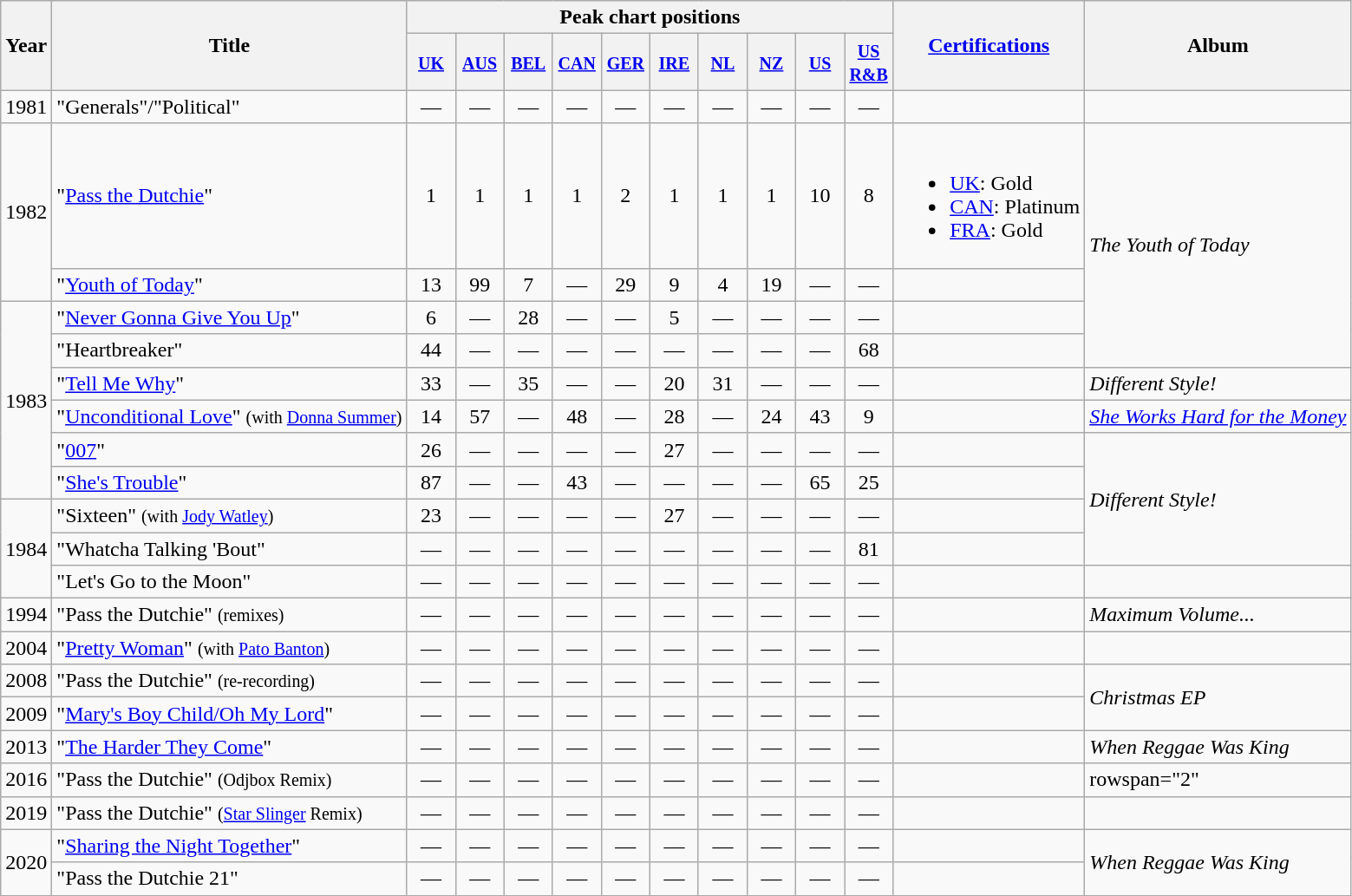<table class="wikitable">
<tr>
<th rowspan="2">Year</th>
<th rowspan="2">Title</th>
<th colspan="10">Peak chart positions</th>
<th rowspan="2"><a href='#'>Certifications</a></th>
<th rowspan="2">Album</th>
</tr>
<tr>
<th width="30"><small><a href='#'>UK</a></small><br></th>
<th width="30"><small><a href='#'>AUS</a></small><br></th>
<th width="30"><small><a href='#'>BEL</a></small><br></th>
<th width="30"><small><a href='#'>CAN</a></small><br></th>
<th width="30"><small><a href='#'>GER</a></small><br></th>
<th width="30"><small><a href='#'>IRE</a></small><br></th>
<th width="30"><small><a href='#'>NL</a></small><br></th>
<th width="30"><small><a href='#'>NZ</a></small><br></th>
<th width="30"><small><a href='#'>US</a></small><br></th>
<th width="30"><small><a href='#'>US R&B</a></small><br></th>
</tr>
<tr>
<td>1981</td>
<td>"Generals"/"Political"</td>
<td style="text-align:center;">—</td>
<td style="text-align:center;">—</td>
<td style="text-align:center;">—</td>
<td style="text-align:center;">—</td>
<td style="text-align:center;">—</td>
<td style="text-align:center;">—</td>
<td style="text-align:center;">—</td>
<td style="text-align:center;">—</td>
<td style="text-align:center;">—</td>
<td style="text-align:center;">—</td>
<td></td>
<td></td>
</tr>
<tr>
<td rowspan="2">1982</td>
<td>"<a href='#'>Pass the Dutchie</a>"</td>
<td style="text-align:center;">1</td>
<td style="text-align:center;">1</td>
<td style="text-align:center;">1</td>
<td style="text-align:center;">1</td>
<td style="text-align:center;">2</td>
<td style="text-align:center;">1</td>
<td style="text-align:center;">1</td>
<td style="text-align:center;">1</td>
<td style="text-align:center;">10</td>
<td style="text-align:center;">8</td>
<td><br><ul><li><a href='#'>UK</a>: Gold</li><li><a href='#'>CAN</a>: Platinum</li><li><a href='#'>FRA</a>: Gold</li></ul></td>
<td rowspan="4"><em>The Youth of Today</em></td>
</tr>
<tr>
<td>"<a href='#'>Youth of Today</a>"</td>
<td style="text-align:center;">13</td>
<td style="text-align:center;">99</td>
<td style="text-align:center;">7</td>
<td style="text-align:center;">—</td>
<td style="text-align:center;">29</td>
<td style="text-align:center;">9</td>
<td style="text-align:center;">4</td>
<td style="text-align:center;">19</td>
<td style="text-align:center;">—</td>
<td style="text-align:center;">—</td>
<td></td>
</tr>
<tr>
<td rowspan="6">1983</td>
<td>"<a href='#'>Never Gonna Give You Up</a>"</td>
<td style="text-align:center;">6</td>
<td style="text-align:center;">—</td>
<td style="text-align:center;">28</td>
<td style="text-align:center;">—</td>
<td style="text-align:center;">—</td>
<td style="text-align:center;">5</td>
<td style="text-align:center;">—</td>
<td style="text-align:center;">—</td>
<td style="text-align:center;">—</td>
<td style="text-align:center;">—</td>
<td></td>
</tr>
<tr>
<td>"Heartbreaker"</td>
<td style="text-align:center;">44</td>
<td style="text-align:center;">—</td>
<td style="text-align:center;">—</td>
<td style="text-align:center;">—</td>
<td style="text-align:center;">—</td>
<td style="text-align:center;">—</td>
<td style="text-align:center;">—</td>
<td style="text-align:center;">—</td>
<td style="text-align:center;">—</td>
<td style="text-align:center;">68</td>
<td></td>
</tr>
<tr>
<td>"<a href='#'>Tell Me Why</a>"</td>
<td style="text-align:center;">33</td>
<td style="text-align:center;">—</td>
<td style="text-align:center;">35</td>
<td style="text-align:center;">—</td>
<td style="text-align:center;">—</td>
<td style="text-align:center;">20</td>
<td style="text-align:center;">31</td>
<td style="text-align:center;">—</td>
<td style="text-align:center;">—</td>
<td style="text-align:center;">—</td>
<td></td>
<td><em>Different Style!</em></td>
</tr>
<tr>
<td>"<a href='#'>Unconditional Love</a>" <small>(with <a href='#'>Donna Summer</a>)</small></td>
<td style="text-align:center;">14</td>
<td style="text-align:center;">57</td>
<td style="text-align:center;">—</td>
<td style="text-align:center;">48</td>
<td style="text-align:center;">—</td>
<td style="text-align:center;">28</td>
<td style="text-align:center;">—</td>
<td style="text-align:center;">24</td>
<td style="text-align:center;">43</td>
<td style="text-align:center;">9</td>
<td></td>
<td><em><a href='#'>She Works Hard for the Money</a></em></td>
</tr>
<tr>
<td>"<a href='#'>007</a>"</td>
<td style="text-align:center;">26</td>
<td style="text-align:center;">—</td>
<td style="text-align:center;">—</td>
<td style="text-align:center;">—</td>
<td style="text-align:center;">—</td>
<td style="text-align:center;">27</td>
<td style="text-align:center;">—</td>
<td style="text-align:center;">—</td>
<td style="text-align:center;">—</td>
<td style="text-align:center;">—</td>
<td></td>
<td rowspan="4"><em>Different Style!</em></td>
</tr>
<tr>
<td>"<a href='#'>She's Trouble</a>"</td>
<td style="text-align:center;">87</td>
<td style="text-align:center;">—</td>
<td style="text-align:center;">—</td>
<td style="text-align:center;">43</td>
<td style="text-align:center;">—</td>
<td style="text-align:center;">—</td>
<td style="text-align:center;">—</td>
<td style="text-align:center;">—</td>
<td style="text-align:center;">65</td>
<td style="text-align:center;">25</td>
<td></td>
</tr>
<tr>
<td rowspan="3">1984</td>
<td>"Sixteen" <small>(with <a href='#'>Jody Watley</a>)</small></td>
<td style="text-align:center;">23</td>
<td style="text-align:center;">—</td>
<td style="text-align:center;">—</td>
<td style="text-align:center;">—</td>
<td style="text-align:center;">—</td>
<td style="text-align:center;">27</td>
<td style="text-align:center;">—</td>
<td style="text-align:center;">—</td>
<td style="text-align:center;">—</td>
<td style="text-align:center;">—</td>
<td></td>
</tr>
<tr>
<td>"Whatcha Talking 'Bout"</td>
<td style="text-align:center;">—</td>
<td style="text-align:center;">—</td>
<td style="text-align:center;">—</td>
<td style="text-align:center;">—</td>
<td style="text-align:center;">—</td>
<td style="text-align:center;">—</td>
<td style="text-align:center;">—</td>
<td style="text-align:center;">—</td>
<td style="text-align:center;">—</td>
<td style="text-align:center;">81</td>
<td></td>
</tr>
<tr>
<td>"Let's Go to the Moon"</td>
<td style="text-align:center;">—</td>
<td style="text-align:center;">—</td>
<td style="text-align:center;">—</td>
<td style="text-align:center;">—</td>
<td style="text-align:center;">—</td>
<td style="text-align:center;">—</td>
<td style="text-align:center;">—</td>
<td style="text-align:center;">—</td>
<td style="text-align:center;">—</td>
<td style="text-align:center;">—</td>
<td></td>
<td></td>
</tr>
<tr>
<td>1994</td>
<td>"Pass the Dutchie" <small>(remixes)</small></td>
<td style="text-align:center;">—</td>
<td style="text-align:center;">—</td>
<td style="text-align:center;">—</td>
<td style="text-align:center;">—</td>
<td style="text-align:center;">—</td>
<td style="text-align:center;">—</td>
<td style="text-align:center;">—</td>
<td style="text-align:center;">—</td>
<td style="text-align:center;">—</td>
<td style="text-align:center;">—</td>
<td></td>
<td><em>Maximum Volume...</em></td>
</tr>
<tr>
<td>2004</td>
<td>"<a href='#'>Pretty Woman</a>" <small>(with <a href='#'>Pato Banton</a>)</small></td>
<td style="text-align:center;">—</td>
<td style="text-align:center;">—</td>
<td style="text-align:center;">—</td>
<td style="text-align:center;">—</td>
<td style="text-align:center;">—</td>
<td style="text-align:center;">—</td>
<td style="text-align:center;">—</td>
<td style="text-align:center;">—</td>
<td style="text-align:center;">—</td>
<td style="text-align:center;">—</td>
<td></td>
<td></td>
</tr>
<tr>
<td>2008</td>
<td>"Pass the Dutchie" <small>(re-recording)</small></td>
<td style="text-align:center;">—</td>
<td style="text-align:center;">—</td>
<td style="text-align:center;">—</td>
<td style="text-align:center;">—</td>
<td style="text-align:center;">—</td>
<td style="text-align:center;">—</td>
<td style="text-align:center;">—</td>
<td style="text-align:center;">—</td>
<td style="text-align:center;">—</td>
<td style="text-align:center;">—</td>
<td></td>
<td rowspan="2"><em>Christmas EP</em></td>
</tr>
<tr>
<td>2009</td>
<td>"<a href='#'>Mary's Boy Child/Oh My Lord</a>"</td>
<td style="text-align:center;">—</td>
<td style="text-align:center;">—</td>
<td style="text-align:center;">—</td>
<td style="text-align:center;">—</td>
<td style="text-align:center;">—</td>
<td style="text-align:center;">—</td>
<td style="text-align:center;">—</td>
<td style="text-align:center;">—</td>
<td style="text-align:center;">—</td>
<td style="text-align:center;">—</td>
<td></td>
</tr>
<tr>
<td>2013</td>
<td>"<a href='#'>The Harder They Come</a>"</td>
<td style="text-align:center;">—</td>
<td style="text-align:center;">—</td>
<td style="text-align:center;">—</td>
<td style="text-align:center;">—</td>
<td style="text-align:center;">—</td>
<td style="text-align:center;">—</td>
<td style="text-align:center;">—</td>
<td style="text-align:center;">—</td>
<td style="text-align:center;">—</td>
<td style="text-align:center;">—</td>
<td></td>
<td><em>When Reggae Was King</em></td>
</tr>
<tr>
<td>2016</td>
<td>"Pass the Dutchie" <small>(Odjbox Remix)</small></td>
<td style="text-align:center;">—</td>
<td style="text-align:center;">—</td>
<td style="text-align:center;">—</td>
<td style="text-align:center;">—</td>
<td style="text-align:center;">—</td>
<td style="text-align:center;">—</td>
<td style="text-align:center;">—</td>
<td style="text-align:center;">—</td>
<td style="text-align:center;">—</td>
<td style="text-align:center;">—</td>
<td></td>
<td>rowspan="2" </td>
</tr>
<tr>
<td>2019</td>
<td>"Pass the Dutchie" <small>(<a href='#'>Star Slinger</a> Remix)</small></td>
<td style="text-align:center;">—</td>
<td style="text-align:center;">—</td>
<td style="text-align:center;">—</td>
<td style="text-align:center;">—</td>
<td style="text-align:center;">—</td>
<td style="text-align:center;">—</td>
<td style="text-align:center;">—</td>
<td style="text-align:center;">—</td>
<td style="text-align:center;">—</td>
<td style="text-align:center;">—</td>
<td></td>
</tr>
<tr>
<td rowspan="2">2020</td>
<td>"<a href='#'>Sharing the Night Together</a>"</td>
<td style="text-align:center;">—</td>
<td style="text-align:center;">—</td>
<td style="text-align:center;">—</td>
<td style="text-align:center;">—</td>
<td style="text-align:center;">—</td>
<td style="text-align:center;">—</td>
<td style="text-align:center;">—</td>
<td style="text-align:center;">—</td>
<td style="text-align:center;">—</td>
<td style="text-align:center;">—</td>
<td></td>
<td rowspan="2"><em>When Reggae Was King</em></td>
</tr>
<tr>
<td>"Pass the Dutchie 21"</td>
<td style="text-align:center;">—</td>
<td style="text-align:center;">—</td>
<td style="text-align:center;">—</td>
<td style="text-align:center;">—</td>
<td style="text-align:center;">—</td>
<td style="text-align:center;">—</td>
<td style="text-align:center;">—</td>
<td style="text-align:center;">—</td>
<td style="text-align:center;">—</td>
<td style="text-align:center;">—</td>
<td></td>
</tr>
<tr>
</tr>
</table>
